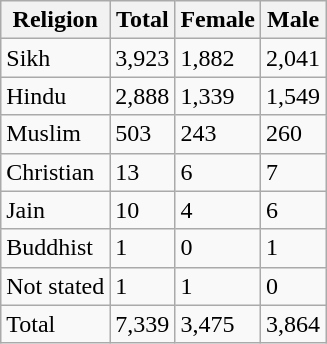<table class="wikitable sortable">
<tr>
<th>Religion</th>
<th>Total</th>
<th>Female</th>
<th>Male</th>
</tr>
<tr>
<td>Sikh</td>
<td>3,923</td>
<td>1,882</td>
<td>2,041</td>
</tr>
<tr>
<td>Hindu</td>
<td>2,888</td>
<td>1,339</td>
<td>1,549</td>
</tr>
<tr>
<td>Muslim</td>
<td>503</td>
<td>243</td>
<td>260</td>
</tr>
<tr>
<td>Christian</td>
<td>13</td>
<td>6</td>
<td>7</td>
</tr>
<tr>
<td>Jain</td>
<td>10</td>
<td>4</td>
<td>6</td>
</tr>
<tr>
<td>Buddhist</td>
<td>1</td>
<td>0</td>
<td>1</td>
</tr>
<tr>
<td>Not stated</td>
<td>1</td>
<td>1</td>
<td>0</td>
</tr>
<tr>
<td>Total</td>
<td>7,339</td>
<td>3,475</td>
<td>3,864</td>
</tr>
</table>
